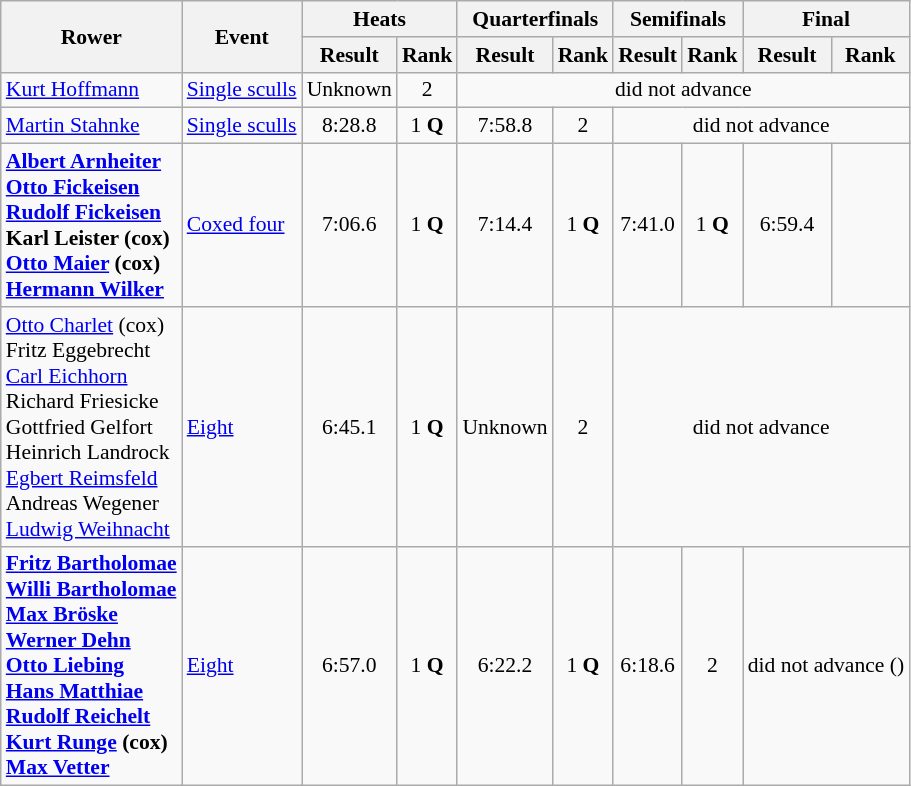<table class=wikitable style="font-size:90%">
<tr>
<th rowspan=2>Rower</th>
<th rowspan=2>Event</th>
<th colspan=2>Heats</th>
<th colspan=2>Quarterfinals</th>
<th colspan=2>Semifinals</th>
<th colspan=2>Final</th>
</tr>
<tr>
<th>Result</th>
<th>Rank</th>
<th>Result</th>
<th>Rank</th>
<th>Result</th>
<th>Rank</th>
<th>Result</th>
<th>Rank</th>
</tr>
<tr>
<td><a href='#'>Kurt Hoffmann</a></td>
<td><a href='#'>Single sculls</a></td>
<td align=center>Unknown</td>
<td align=center>2</td>
<td align=center colspan=6>did not advance</td>
</tr>
<tr>
<td><a href='#'>Martin Stahnke</a></td>
<td><a href='#'>Single sculls</a></td>
<td align=center>8:28.8</td>
<td align=center>1 <strong>Q</strong></td>
<td align=center>7:58.8</td>
<td align=center>2</td>
<td align=center colspan=4>did not advance</td>
</tr>
<tr>
<td><strong><a href='#'>Albert Arnheiter</a> <br> <a href='#'>Otto Fickeisen</a> <br> <a href='#'>Rudolf Fickeisen</a> <br> Karl Leister (cox) <br> <a href='#'>Otto Maier</a> (cox) <br> <a href='#'>Hermann Wilker</a></strong></td>
<td><a href='#'>Coxed four</a></td>
<td align=center>7:06.6</td>
<td align=center>1 <strong>Q</strong></td>
<td align=center>7:14.4</td>
<td align=center>1 <strong>Q</strong></td>
<td align=center>7:41.0</td>
<td align=center>1 <strong>Q</strong></td>
<td align=center>6:59.4</td>
<td align=center></td>
</tr>
<tr>
<td><a href='#'>Otto Charlet</a> (cox) <br> Fritz Eggebrecht <br> <a href='#'>Carl Eichhorn</a> <br> Richard Friesicke <br> Gottfried Gelfort <br> Heinrich Landrock <br> <a href='#'>Egbert Reimsfeld</a> <br> Andreas Wegener <br> <a href='#'>Ludwig Weihnacht</a></td>
<td><a href='#'>Eight</a></td>
<td align=center>6:45.1</td>
<td align=center>1 <strong>Q</strong></td>
<td align=center>Unknown</td>
<td align=center>2</td>
<td align=center colspan=4>did not advance</td>
</tr>
<tr>
<td><strong><a href='#'>Fritz Bartholomae</a> <br> <a href='#'>Willi Bartholomae</a> <br> <a href='#'>Max Bröske</a> <br> <a href='#'>Werner Dehn</a> <br> <a href='#'>Otto Liebing</a> <br> <a href='#'>Hans Matthiae</a> <br> <a href='#'>Rudolf Reichelt</a> <br> <a href='#'>Kurt Runge</a> (cox) <br> <a href='#'>Max Vetter</a></strong></td>
<td><a href='#'>Eight</a></td>
<td align=center>6:57.0</td>
<td align=center>1 <strong>Q</strong></td>
<td align=center>6:22.2</td>
<td align=center>1 <strong>Q</strong></td>
<td align=center>6:18.6</td>
<td align=center>2</td>
<td align=center colspan=2>did not advance ()</td>
</tr>
</table>
